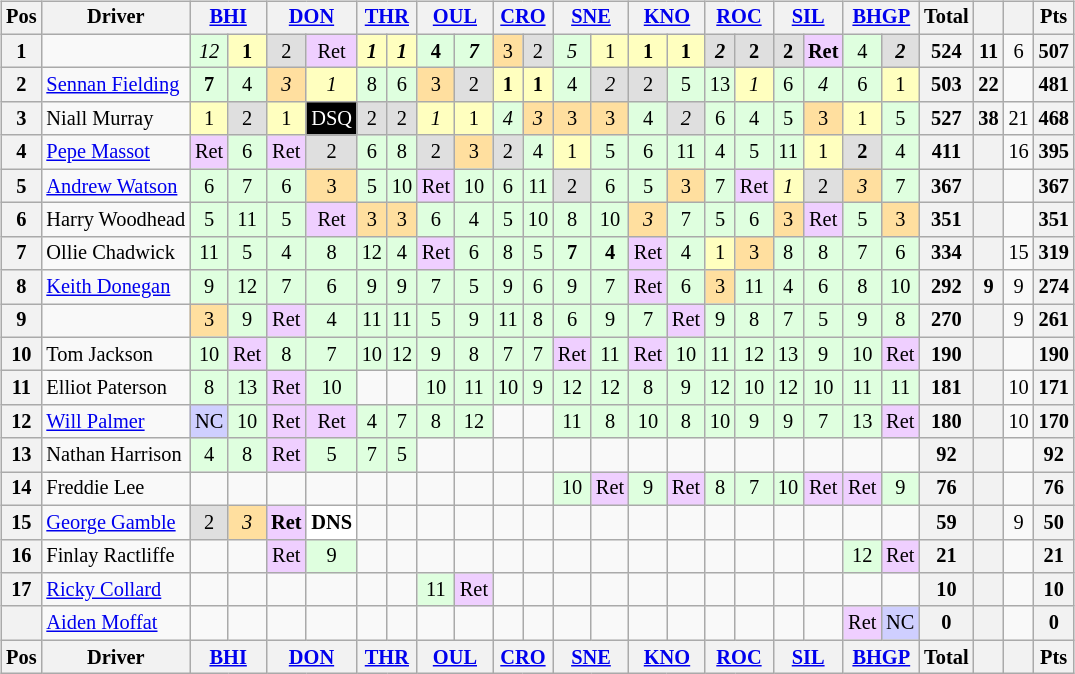<table>
<tr>
<td><br><table class="wikitable" style="font-size: 85%; text-align: center;">
<tr valign="top">
<th valign="middle">Pos</th>
<th valign="middle">Driver</th>
<th colspan="2"><a href='#'>BHI</a></th>
<th colspan="2"><a href='#'>DON</a></th>
<th colspan="2"><a href='#'>THR</a></th>
<th colspan="2"><a href='#'>OUL</a></th>
<th colspan="2"><a href='#'>CRO</a></th>
<th colspan="2"><a href='#'>SNE</a></th>
<th colspan="2"><a href='#'>KNO</a></th>
<th colspan="2"><a href='#'>ROC</a></th>
<th colspan="2"><a href='#'>SIL</a></th>
<th colspan="2"><a href='#'>BHGP</a></th>
<th valign="middle">Total</th>
<th valign="middle"></th>
<th valign="middle"></th>
<th valign="middle">Pts</th>
</tr>
<tr>
<th>1</th>
<td align=left></td>
<td style="background:#dfffdf;"><em>12</em></td>
<td style="background:#ffffbf;"><strong>1</strong></td>
<td style="background:#dfdfdf;">2</td>
<td style="background:#efcfff;">Ret</td>
<td style="background:#ffffbf;"><strong><em>1</em></strong></td>
<td style="background:#ffffbf;"><strong><em>1</em></strong></td>
<td style="background:#dfffdf;"><strong>4</strong></td>
<td style="background:#dfffdf;"><strong><em>7</em></strong></td>
<td style="background:#ffdf9f;">3</td>
<td style="background:#dfdfdf;">2</td>
<td style="background:#dfffdf;"><em>5</em></td>
<td style="background:#ffffbf;">1</td>
<td style="background:#ffffbf;"><strong>1</strong></td>
<td style="background:#ffffbf;"><strong>1</strong></td>
<td style="background:#dfdfdf;"><strong><em>2</em></strong></td>
<td style="background:#dfdfdf;"><strong>2</strong></td>
<td style="background:#dfdfdf;"><strong>2</strong></td>
<td style="background:#efcfff;"><strong>Ret</strong></td>
<td style="background:#dfffdf;">4</td>
<td style="background:#dfdfdf;"><strong><em>2</em></strong></td>
<th>524</th>
<th>11</th>
<td>6</td>
<th>507</th>
</tr>
<tr>
<th>2</th>
<td align=left> <a href='#'>Sennan Fielding</a></td>
<td style="background:#dfffdf;"><strong>7</strong></td>
<td style="background:#dfffdf;">4</td>
<td style="background:#ffdf9f;"><em>3</em></td>
<td style="background:#ffffbf;"><em>1</em></td>
<td style="background:#dfffdf;">8</td>
<td style="background:#dfffdf;">6</td>
<td style="background:#ffdf9f;">3</td>
<td style="background:#dfdfdf;">2</td>
<td style="background:#ffffbf;"><strong>1</strong></td>
<td style="background:#ffffbf;"><strong>1</strong></td>
<td style="background:#dfffdf;">4</td>
<td style="background:#dfdfdf;"><em>2</em></td>
<td style="background:#dfdfdf;">2</td>
<td style="background:#dfffdf;">5</td>
<td style="background:#dfffdf;">13</td>
<td style="background:#ffffbf;"><em>1</em></td>
<td style="background:#dfffdf;">6</td>
<td style="background:#dfffdf;"><em>4</em></td>
<td style="background:#dfffdf;">6</td>
<td style="background:#ffffbf;">1</td>
<th>503</th>
<th>22</th>
<td></td>
<th>481</th>
</tr>
<tr>
<th>3</th>
<td align=left> Niall Murray</td>
<td style="background:#ffffbf;">1</td>
<td style="background:#dfdfdf;">2</td>
<td style="background:#ffffbf;">1</td>
<td style="background:#000000; color:white;">DSQ</td>
<td style="background:#dfdfdf;">2</td>
<td style="background:#dfdfdf;">2</td>
<td style="background:#ffffbf;"><em>1</em></td>
<td style="background:#ffffbf;">1</td>
<td style="background:#dfffdf;"><em>4</em></td>
<td style="background:#ffdf9f;"><em>3</em></td>
<td style="background:#ffdf9f;">3</td>
<td style="background:#ffdf9f;">3</td>
<td style="background:#dfffdf;">4</td>
<td style="background:#dfdfdf;"><em>2</em></td>
<td style="background:#dfffdf;">6</td>
<td style="background:#dfffdf;">4</td>
<td style="background:#dfffdf;">5</td>
<td style="background:#ffdf9f;">3</td>
<td style="background:#ffffbf;">1</td>
<td style="background:#dfffdf;">5</td>
<th>527</th>
<th>38</th>
<td>21</td>
<th>468</th>
</tr>
<tr>
<th>4</th>
<td align=left> <a href='#'>Pepe Massot</a></td>
<td style="background:#efcfff;">Ret</td>
<td style="background:#dfffdf;">6</td>
<td style="background:#efcfff;">Ret</td>
<td style="background:#dfdfdf;">2</td>
<td style="background:#dfffdf;">6</td>
<td style="background:#dfffdf;">8</td>
<td style="background:#dfdfdf;">2</td>
<td style="background:#ffdf9f;">3</td>
<td style="background:#dfdfdf;">2</td>
<td style="background:#dfffdf;">4</td>
<td style="background:#ffffbf;">1</td>
<td style="background:#dfffdf;">5</td>
<td style="background:#dfffdf;">6</td>
<td style="background:#dfffdf;">11</td>
<td style="background:#dfffdf;">4</td>
<td style="background:#dfffdf;">5</td>
<td style="background:#dfffdf;">11</td>
<td style="background:#ffffbf;">1</td>
<td style="background:#dfdfdf;"><strong>2</strong></td>
<td style="background:#dfffdf;">4</td>
<th>411</th>
<th></th>
<td>16</td>
<th>395</th>
</tr>
<tr>
<th>5</th>
<td align=left> <a href='#'>Andrew Watson</a></td>
<td style="background:#dfffdf;">6</td>
<td style="background:#dfffdf;">7</td>
<td style="background:#dfffdf;">6</td>
<td style="background:#ffdf9f;">3</td>
<td style="background:#dfffdf;">5</td>
<td style="background:#dfffdf;">10</td>
<td style="background:#efcfff;">Ret</td>
<td style="background:#dfffdf;">10</td>
<td style="background:#dfffdf;">6</td>
<td style="background:#dfffdf;">11</td>
<td style="background:#dfdfdf;">2</td>
<td style="background:#dfffdf;">6</td>
<td style="background:#dfffdf;">5</td>
<td style="background:#ffdf9f;">3</td>
<td style="background:#dfffdf;">7</td>
<td style="background:#efcfff;">Ret</td>
<td style="background:#ffffbf;"><em>1</em></td>
<td style="background:#dfdfdf;">2</td>
<td style="background:#ffdf9f;"><em>3</em></td>
<td style="background:#dfffdf;">7</td>
<th>367</th>
<th></th>
<td></td>
<th>367</th>
</tr>
<tr>
<th>6</th>
<td align=left> Harry Woodhead</td>
<td style="background:#dfffdf;">5</td>
<td style="background:#dfffdf;">11</td>
<td style="background:#dfffdf;">5</td>
<td style="background:#efcfff;">Ret</td>
<td style="background:#ffdf9f;">3</td>
<td style="background:#ffdf9f;">3</td>
<td style="background:#dfffdf;">6</td>
<td style="background:#dfffdf;">4</td>
<td style="background:#dfffdf;">5</td>
<td style="background:#dfffdf;">10</td>
<td style="background:#dfffdf;">8</td>
<td style="background:#dfffdf;">10</td>
<td style="background:#ffdf9f;"><em>3</em></td>
<td style="background:#dfffdf;">7</td>
<td style="background:#dfffdf;">5</td>
<td style="background:#dfffdf;">6</td>
<td style="background:#ffdf9f;">3</td>
<td style="background:#efcfff;">Ret</td>
<td style="background:#dfffdf;">5</td>
<td style="background:#ffdf9f;">3</td>
<th>351</th>
<th></th>
<td></td>
<th>351</th>
</tr>
<tr>
<th>7</th>
<td align=left> Ollie Chadwick</td>
<td style="background:#dfffdf;">11</td>
<td style="background:#dfffdf;">5</td>
<td style="background:#dfffdf;">4</td>
<td style="background:#dfffdf;">8</td>
<td style="background:#dfffdf;">12</td>
<td style="background:#dfffdf;">4</td>
<td style="background:#efcfff;">Ret</td>
<td style="background:#dfffdf;">6</td>
<td style="background:#dfffdf;">8</td>
<td style="background:#dfffdf;">5</td>
<td style="background:#dfffdf;"><strong>7</strong></td>
<td style="background:#dfffdf;"><strong>4</strong></td>
<td style="background:#efcfff;">Ret</td>
<td style="background:#dfffdf;">4</td>
<td style="background:#ffffbf;">1</td>
<td style="background:#ffdf9f;">3</td>
<td style="background:#dfffdf;">8</td>
<td style="background:#dfffdf;">8</td>
<td style="background:#dfffdf;">7</td>
<td style="background:#dfffdf;">6</td>
<th>334</th>
<th></th>
<td>15</td>
<th>319</th>
</tr>
<tr>
<th>8</th>
<td align=left> <a href='#'>Keith Donegan</a></td>
<td style="background:#dfffdf;">9</td>
<td style="background:#dfffdf;">12</td>
<td style="background:#dfffdf;">7</td>
<td style="background:#dfffdf;">6</td>
<td style="background:#dfffdf;">9</td>
<td style="background:#dfffdf;">9</td>
<td style="background:#dfffdf;">7</td>
<td style="background:#dfffdf;">5</td>
<td style="background:#dfffdf;">9</td>
<td style="background:#dfffdf;">6</td>
<td style="background:#dfffdf;">9</td>
<td style="background:#dfffdf;">7</td>
<td style="background:#efcfff;">Ret</td>
<td style="background:#dfffdf;">6</td>
<td style="background:#ffdf9f;">3</td>
<td style="background:#dfffdf;">11</td>
<td style="background:#dfffdf;">4</td>
<td style="background:#dfffdf;">6</td>
<td style="background:#dfffdf;">8</td>
<td style="background:#dfffdf;">10</td>
<th>292</th>
<th>9</th>
<td>9</td>
<th>274</th>
</tr>
<tr>
<th>9</th>
<td align=left></td>
<td style="background:#ffdf9f;">3</td>
<td style="background:#dfffdf;">9</td>
<td style="background:#efcfff;">Ret</td>
<td style="background:#dfffdf;">4</td>
<td style="background:#dfffdf;">11</td>
<td style="background:#dfffdf;">11</td>
<td style="background:#dfffdf;">5</td>
<td style="background:#dfffdf;">9</td>
<td style="background:#dfffdf;">11</td>
<td style="background:#dfffdf;">8</td>
<td style="background:#dfffdf;">6</td>
<td style="background:#dfffdf;">9</td>
<td style="background:#dfffdf;">7</td>
<td style="background:#efcfff;">Ret</td>
<td style="background:#dfffdf;">9</td>
<td style="background:#dfffdf;">8</td>
<td style="background:#dfffdf;">7</td>
<td style="background:#dfffdf;">5</td>
<td style="background:#dfffdf;">9</td>
<td style="background:#dfffdf;">8</td>
<th>270</th>
<th></th>
<td>9</td>
<th>261</th>
</tr>
<tr>
<th>10</th>
<td align=left> Tom Jackson</td>
<td style="background:#dfffdf;">10</td>
<td style="background:#efcfff;">Ret</td>
<td style="background:#dfffdf;">8</td>
<td style="background:#dfffdf;">7</td>
<td style="background:#dfffdf;">10</td>
<td style="background:#dfffdf;">12</td>
<td style="background:#dfffdf;">9</td>
<td style="background:#dfffdf;">8</td>
<td style="background:#dfffdf;">7</td>
<td style="background:#dfffdf;">7</td>
<td style="background:#efcfff;">Ret</td>
<td style="background:#dfffdf;">11</td>
<td style="background:#efcfff;">Ret</td>
<td style="background:#dfffdf;">10</td>
<td style="background:#dfffdf;">11</td>
<td style="background:#dfffdf;">12</td>
<td style="background:#dfffdf;">13</td>
<td style="background:#dfffdf;">9</td>
<td style="background:#dfffdf;">10</td>
<td style="background:#efcfff;">Ret</td>
<th>190</th>
<th></th>
<td></td>
<th>190</th>
</tr>
<tr>
<th>11</th>
<td align=left> Elliot Paterson</td>
<td style="background:#dfffdf;">8</td>
<td style="background:#dfffdf;">13</td>
<td style="background:#efcfff;">Ret</td>
<td style="background:#dfffdf;">10</td>
<td></td>
<td></td>
<td style="background:#dfffdf;">10</td>
<td style="background:#dfffdf;">11</td>
<td style="background:#dfffdf;">10</td>
<td style="background:#dfffdf;">9</td>
<td style="background:#dfffdf;">12</td>
<td style="background:#dfffdf;">12</td>
<td style="background:#dfffdf;">8</td>
<td style="background:#dfffdf;">9</td>
<td style="background:#dfffdf;">12</td>
<td style="background:#dfffdf;">10</td>
<td style="background:#dfffdf;">12</td>
<td style="background:#dfffdf;">10</td>
<td style="background:#dfffdf;">11</td>
<td style="background:#dfffdf;">11</td>
<th>181</th>
<th></th>
<td>10</td>
<th>171</th>
</tr>
<tr>
<th>12</th>
<td align=left> <a href='#'>Will Palmer</a></td>
<td style="background:#cfcfff;">NC</td>
<td style="background:#dfffdf;">10</td>
<td style="background:#efcfff;">Ret</td>
<td style="background:#efcfff;">Ret</td>
<td style="background:#dfffdf;">4</td>
<td style="background:#dfffdf;">7</td>
<td style="background:#dfffdf;">8</td>
<td style="background:#dfffdf;">12</td>
<td></td>
<td></td>
<td style="background:#dfffdf;">11</td>
<td style="background:#dfffdf;">8</td>
<td style="background:#dfffdf;">10</td>
<td style="background:#dfffdf;">8</td>
<td style="background:#dfffdf;">10</td>
<td style="background:#dfffdf;">9</td>
<td style="background:#dfffdf;">9</td>
<td style="background:#dfffdf;">7</td>
<td style="background:#dfffdf;">13</td>
<td style="background:#efcfff;">Ret</td>
<th>180</th>
<th></th>
<td>10</td>
<th>170</th>
</tr>
<tr>
<th>13</th>
<td align=left> Nathan Harrison</td>
<td style="background:#dfffdf;">4</td>
<td style="background:#dfffdf;">8</td>
<td style="background:#efcfff;">Ret</td>
<td style="background:#dfffdf;">5</td>
<td style="background:#dfffdf;">7</td>
<td style="background:#dfffdf;">5</td>
<td></td>
<td></td>
<td></td>
<td></td>
<td></td>
<td></td>
<td></td>
<td></td>
<td></td>
<td></td>
<td></td>
<td></td>
<td></td>
<td></td>
<th>92</th>
<th></th>
<td></td>
<th>92</th>
</tr>
<tr>
<th>14</th>
<td align=left> Freddie Lee</td>
<td></td>
<td></td>
<td></td>
<td></td>
<td></td>
<td></td>
<td></td>
<td></td>
<td></td>
<td></td>
<td style="background:#dfffdf;">10</td>
<td style="background:#efcfff;">Ret</td>
<td style="background:#dfffdf;">9</td>
<td style="background:#efcfff;">Ret</td>
<td style="background:#dfffdf;">8</td>
<td style="background:#dfffdf;">7</td>
<td style="background:#dfffdf;">10</td>
<td style="background:#efcfff;">Ret</td>
<td style="background:#efcfff;">Ret</td>
<td style="background:#dfffdf;">9</td>
<th>76</th>
<th></th>
<td></td>
<th>76</th>
</tr>
<tr>
<th>15</th>
<td align=left> <a href='#'>George Gamble</a></td>
<td style="background:#dfdfdf;">2</td>
<td style="background:#ffdf9f;"><em>3</em></td>
<td style="background:#efcfff;"><strong>Ret</strong></td>
<td style="background:#ffffff;"><strong>DNS</strong></td>
<td></td>
<td></td>
<td></td>
<td></td>
<td></td>
<td></td>
<td></td>
<td></td>
<td></td>
<td></td>
<td></td>
<td></td>
<td></td>
<td></td>
<td></td>
<td></td>
<th>59</th>
<th></th>
<td>9</td>
<th>50</th>
</tr>
<tr>
<th>16</th>
<td align=left> Finlay Ractliffe</td>
<td></td>
<td></td>
<td style="background:#efcfff;">Ret</td>
<td style="background:#dfffdf;">9</td>
<td></td>
<td></td>
<td></td>
<td></td>
<td></td>
<td></td>
<td></td>
<td></td>
<td></td>
<td></td>
<td></td>
<td></td>
<td></td>
<td></td>
<td style="background:#dfffdf;">12</td>
<td style="background:#efcfff;">Ret</td>
<th>21</th>
<th></th>
<td></td>
<th>21</th>
</tr>
<tr>
<th>17</th>
<td align=left> <a href='#'>Ricky Collard</a></td>
<td></td>
<td></td>
<td></td>
<td></td>
<td></td>
<td></td>
<td style="background:#dfffdf;">11</td>
<td style="background:#efcfff;">Ret</td>
<td></td>
<td></td>
<td></td>
<td></td>
<td></td>
<td></td>
<td></td>
<td></td>
<td></td>
<td></td>
<td></td>
<td></td>
<th>10</th>
<th></th>
<td></td>
<th>10</th>
</tr>
<tr>
<th></th>
<td align=left> <a href='#'>Aiden Moffat</a></td>
<td></td>
<td></td>
<td></td>
<td></td>
<td></td>
<td></td>
<td></td>
<td></td>
<td></td>
<td></td>
<td></td>
<td></td>
<td></td>
<td></td>
<td></td>
<td></td>
<td></td>
<td></td>
<td style="background:#efcfff;">Ret</td>
<td style="background:#cfcfff;">NC</td>
<th>0</th>
<th></th>
<td></td>
<th>0</th>
</tr>
<tr valign="top">
<th valign="middle">Pos</th>
<th valign="middle">Driver</th>
<th colspan="2"><a href='#'>BHI</a></th>
<th colspan="2"><a href='#'>DON</a></th>
<th colspan="2"><a href='#'>THR</a></th>
<th colspan="2"><a href='#'>OUL</a></th>
<th colspan="2"><a href='#'>CRO</a></th>
<th colspan="2"><a href='#'>SNE</a></th>
<th colspan="2"><a href='#'>KNO</a></th>
<th colspan="2"><a href='#'>ROC</a></th>
<th colspan="2"><a href='#'>SIL</a></th>
<th colspan="2"><a href='#'>BHGP</a></th>
<th valign="middle">Total</th>
<th valign="middle"></th>
<th valign="middle"></th>
<th valign="middle">Pts</th>
</tr>
</table>
</td>
<td valign="top"><br></td>
</tr>
</table>
